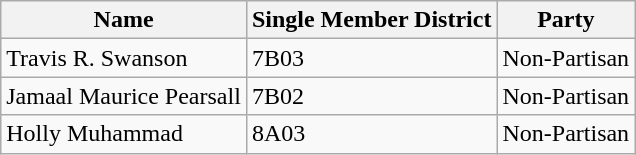<table class="wikitable">
<tr>
<th>Name</th>
<th>Single Member District</th>
<th>Party</th>
</tr>
<tr>
<td>Travis R. Swanson</td>
<td>7B03</td>
<td>Non-Partisan</td>
</tr>
<tr>
<td>Jamaal Maurice Pearsall</td>
<td>7B02</td>
<td>Non-Partisan</td>
</tr>
<tr>
<td>Holly Muhammad</td>
<td>8A03</td>
<td>Non-Partisan</td>
</tr>
</table>
